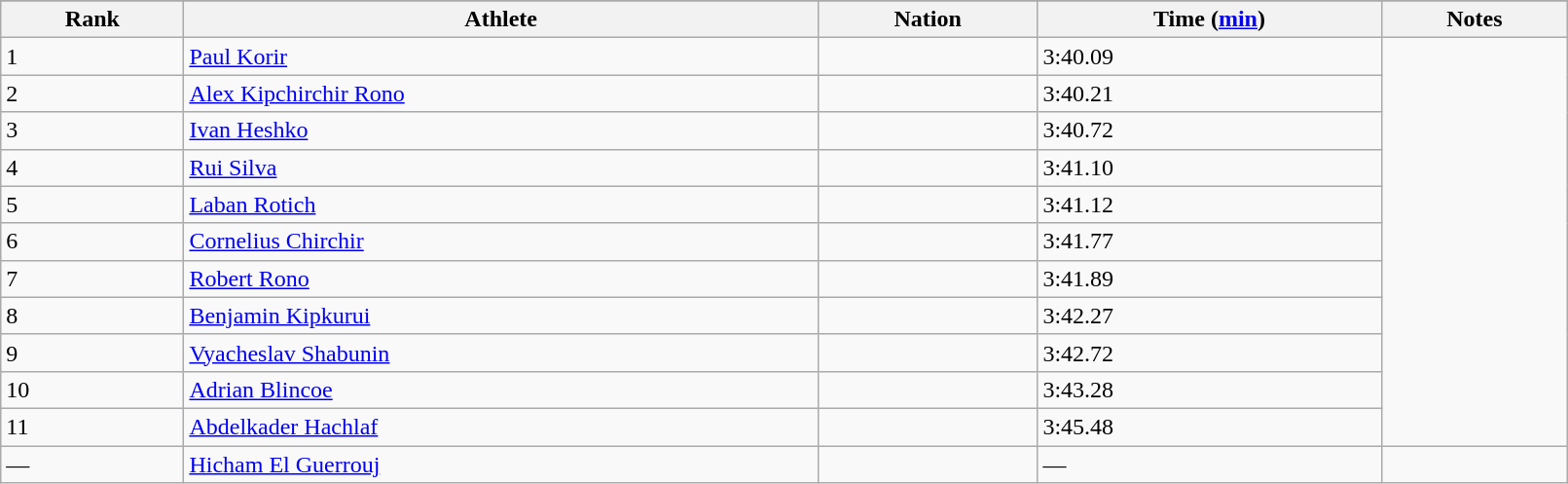<table class="wikitable" width=85%>
<tr>
</tr>
<tr>
<th>Rank</th>
<th>Athlete</th>
<th>Nation</th>
<th>Time (<a href='#'>min</a>)</th>
<th>Notes</th>
</tr>
<tr>
<td>1</td>
<td><a href='#'>Paul Korir</a></td>
<td></td>
<td>3:40.09</td>
</tr>
<tr>
<td>2</td>
<td><a href='#'>Alex Kipchirchir Rono</a></td>
<td></td>
<td>3:40.21</td>
</tr>
<tr>
<td>3</td>
<td><a href='#'>Ivan Heshko</a></td>
<td></td>
<td>3:40.72</td>
</tr>
<tr>
<td>4</td>
<td><a href='#'>Rui Silva</a></td>
<td></td>
<td>3:41.10</td>
</tr>
<tr>
<td>5</td>
<td><a href='#'>Laban Rotich</a></td>
<td></td>
<td>3:41.12</td>
</tr>
<tr>
<td>6</td>
<td><a href='#'>Cornelius Chirchir</a></td>
<td></td>
<td>3:41.77</td>
</tr>
<tr>
<td>7</td>
<td><a href='#'>Robert Rono</a></td>
<td></td>
<td>3:41.89</td>
</tr>
<tr>
<td>8</td>
<td><a href='#'>Benjamin Kipkurui</a></td>
<td></td>
<td>3:42.27</td>
</tr>
<tr>
<td>9</td>
<td><a href='#'>Vyacheslav Shabunin</a></td>
<td></td>
<td>3:42.72</td>
</tr>
<tr>
<td>10</td>
<td><a href='#'>Adrian Blincoe</a></td>
<td></td>
<td>3:43.28</td>
</tr>
<tr>
<td>11</td>
<td><a href='#'>Abdelkader Hachlaf</a></td>
<td></td>
<td>3:45.48</td>
</tr>
<tr>
<td>—</td>
<td><a href='#'>Hicham El Guerrouj</a></td>
<td></td>
<td>—</td>
<td></td>
</tr>
</table>
